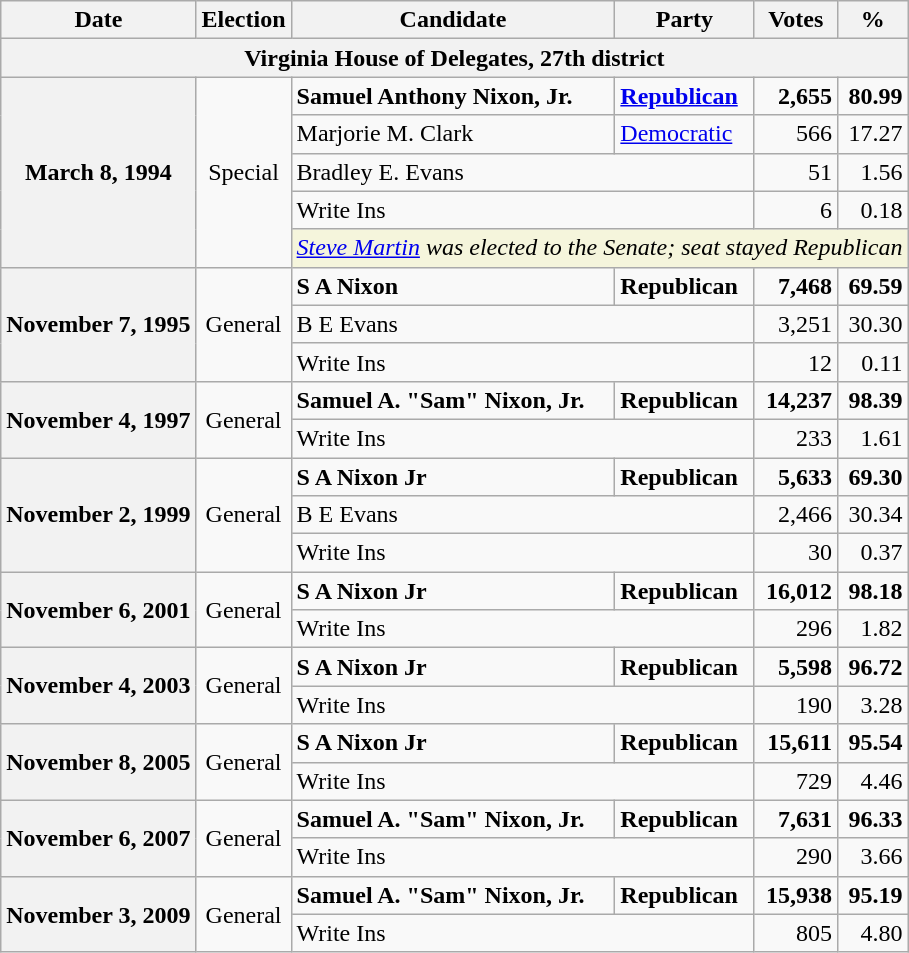<table class="wikitable">
<tr>
<th>Date</th>
<th>Election</th>
<th>Candidate</th>
<th>Party</th>
<th>Votes</th>
<th>%</th>
</tr>
<tr>
<th colspan="6">Virginia House of Delegates, 27th district</th>
</tr>
<tr>
<th rowspan="5">March 8, 1994</th>
<td rowspan="5" align="center">Special</td>
<td><strong>Samuel Anthony Nixon, Jr.</strong></td>
<td><strong><a href='#'>Republican</a></strong></td>
<td align="right"><strong>2,655</strong></td>
<td align="right"><strong>80.99</strong></td>
</tr>
<tr>
<td>Marjorie M. Clark</td>
<td><a href='#'>Democratic</a></td>
<td align="right">566</td>
<td align="right">17.27</td>
</tr>
<tr>
<td colspan="2">Bradley E. Evans</td>
<td align="right">51</td>
<td align="right">1.56</td>
</tr>
<tr>
<td colspan="2">Write Ins</td>
<td align="right">6</td>
<td align="right">0.18</td>
</tr>
<tr>
<td colspan="4" style="background:Beige"><em><a href='#'>Steve Martin</a> was elected to the Senate; seat stayed Republican</em></td>
</tr>
<tr>
<th rowspan="3">November 7, 1995</th>
<td rowspan="3" align="center">General</td>
<td><strong>S A Nixon</strong></td>
<td><strong>Republican</strong></td>
<td align="right"><strong>7,468</strong></td>
<td align="right"><strong>69.59</strong></td>
</tr>
<tr>
<td colspan="2">B E Evans</td>
<td align="right">3,251</td>
<td align="right">30.30</td>
</tr>
<tr>
<td colspan="2">Write Ins</td>
<td align="right">12</td>
<td align="right">0.11</td>
</tr>
<tr>
<th rowspan="2">November 4, 1997</th>
<td rowspan="2" align="center">General</td>
<td><strong>Samuel A. "Sam" Nixon, Jr.</strong></td>
<td><strong>Republican</strong></td>
<td align="right"><strong>14,237</strong></td>
<td align="right"><strong>98.39</strong></td>
</tr>
<tr>
<td colspan="2">Write Ins</td>
<td align="right">233</td>
<td align="right">1.61</td>
</tr>
<tr>
<th rowspan="3">November 2, 1999</th>
<td rowspan="3" align="center">General</td>
<td><strong>S A Nixon Jr</strong></td>
<td><strong>Republican</strong></td>
<td align="right"><strong>5,633</strong></td>
<td align="right"><strong>69.30</strong></td>
</tr>
<tr>
<td colspan="2">B E Evans</td>
<td align="right">2,466</td>
<td align="right">30.34</td>
</tr>
<tr>
<td colspan="2">Write Ins</td>
<td align="right">30</td>
<td align="right">0.37</td>
</tr>
<tr>
<th rowspan="2">November 6, 2001</th>
<td rowspan="2" align="center">General</td>
<td><strong>S A Nixon Jr</strong></td>
<td><strong>Republican</strong></td>
<td align="right"><strong>16,012</strong></td>
<td align="right"><strong>98.18</strong></td>
</tr>
<tr>
<td colspan="2">Write Ins</td>
<td align="right">296</td>
<td align="right">1.82</td>
</tr>
<tr>
<th rowspan="2">November 4, 2003</th>
<td rowspan="2" align="center">General</td>
<td><strong>S A Nixon Jr</strong></td>
<td><strong>Republican</strong></td>
<td align="right"><strong>5,598</strong></td>
<td align="right"><strong>96.72</strong></td>
</tr>
<tr>
<td colspan="2">Write Ins</td>
<td align="right">190</td>
<td align="right">3.28</td>
</tr>
<tr>
<th rowspan="2">November 8, 2005</th>
<td rowspan="2" align="center">General</td>
<td><strong>S A Nixon Jr</strong></td>
<td><strong>Republican</strong></td>
<td align="right"><strong>15,611</strong></td>
<td align="right"><strong>95.54</strong></td>
</tr>
<tr>
<td colspan="2">Write Ins</td>
<td align="right">729</td>
<td align="right">4.46</td>
</tr>
<tr>
<th rowspan="2">November 6, 2007</th>
<td rowspan="2" align="center">General</td>
<td><strong>Samuel A. "Sam" Nixon, Jr.</strong></td>
<td><strong>Republican</strong></td>
<td align="right"><strong>7,631</strong></td>
<td align="right"><strong>96.33</strong></td>
</tr>
<tr>
<td colspan="2">Write Ins</td>
<td align="right">290</td>
<td align="right">3.66</td>
</tr>
<tr>
<th rowspan="2">November 3, 2009</th>
<td rowspan="2" align="center">General</td>
<td><strong>Samuel A. "Sam" Nixon, Jr.</strong></td>
<td><strong>Republican</strong></td>
<td align="right"><strong>15,938</strong></td>
<td align="right"><strong>95.19</strong></td>
</tr>
<tr>
<td colspan="2">Write Ins</td>
<td align="right">805</td>
<td align="right">4.80</td>
</tr>
</table>
